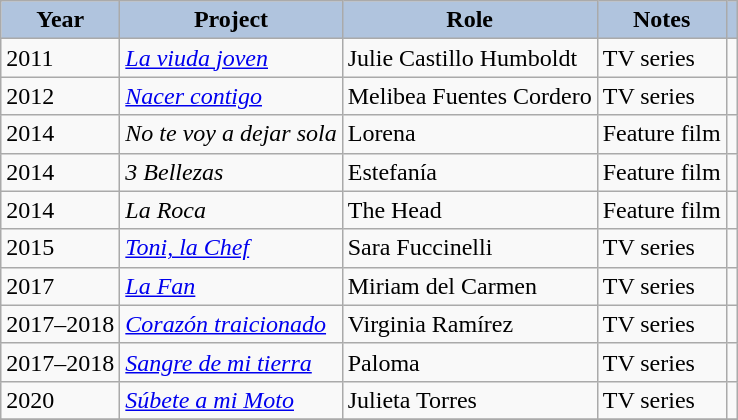<table class="wikitable">
<tr>
<th style="background:#B0C4DE;">Year</th>
<th style="background:#B0C4DE;">Project</th>
<th style="background:#B0C4DE;">Role</th>
<th style="background:#B0C4DE;">Notes</th>
<th style="background:#B0C4DE;"></th>
</tr>
<tr>
<td>2011</td>
<td><em><a href='#'>La viuda joven</a></em></td>
<td>Julie Castillo Humboldt</td>
<td>TV series</td>
<td></td>
</tr>
<tr>
<td>2012</td>
<td><em><a href='#'>Nacer contigo</a></em></td>
<td>Melibea Fuentes Cordero</td>
<td>TV series</td>
<td></td>
</tr>
<tr>
<td>2014</td>
<td><em>No te voy a dejar sola</em></td>
<td>Lorena</td>
<td>Feature film</td>
<td></td>
</tr>
<tr>
<td>2014</td>
<td><em>3 Bellezas</em></td>
<td>Estefanía</td>
<td>Feature film</td>
<td></td>
</tr>
<tr>
<td>2014</td>
<td><em>La Roca</em></td>
<td>The Head</td>
<td>Feature film</td>
<td></td>
</tr>
<tr>
<td>2015</td>
<td><em><a href='#'>Toni, la Chef</a></em></td>
<td>Sara Fuccinelli</td>
<td>TV series</td>
<td></td>
</tr>
<tr>
<td>2017</td>
<td><em><a href='#'>La Fan</a></em></td>
<td>Miriam del Carmen</td>
<td>TV series</td>
<td></td>
</tr>
<tr>
<td>2017–2018</td>
<td><em><a href='#'>Corazón traicionado</a></em></td>
<td>Virginia Ramírez</td>
<td>TV series</td>
<td></td>
</tr>
<tr>
<td>2017–2018</td>
<td><em><a href='#'>Sangre de mi tierra</a></em></td>
<td>Paloma</td>
<td>TV series</td>
<td></td>
</tr>
<tr>
<td>2020</td>
<td><em><a href='#'>Súbete a mi Moto</a></em></td>
<td>Julieta Torres</td>
<td>TV series</td>
<td></td>
</tr>
<tr>
</tr>
</table>
